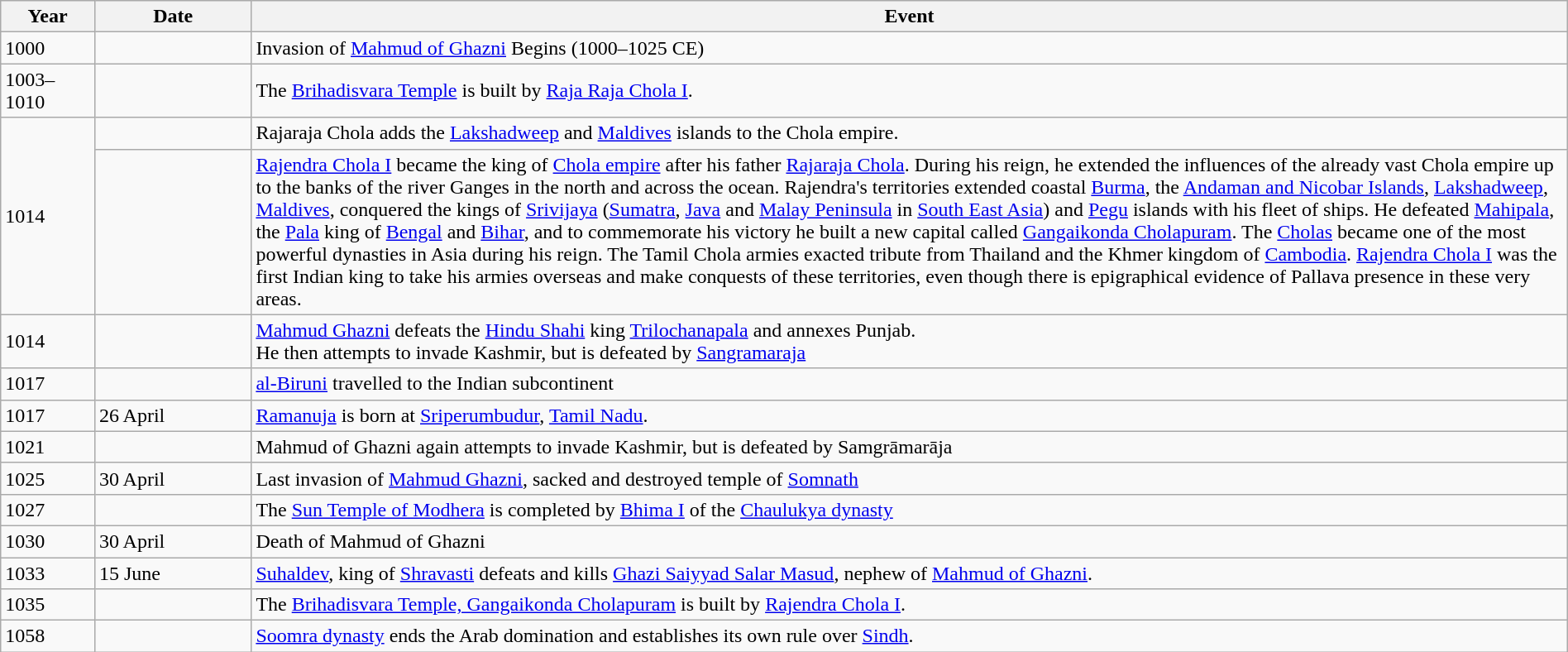<table class="wikitable" style="width:100%">
<tr>
<th style="width:6%">Year</th>
<th style="width:10%">Date</th>
<th>Event</th>
</tr>
<tr>
<td>1000</td>
<td></td>
<td>Invasion of <a href='#'>Mahmud of Ghazni</a> Begins (1000–1025 CE)</td>
</tr>
<tr>
<td>1003–1010</td>
<td></td>
<td>The <a href='#'>Brihadisvara Temple</a> is built by <a href='#'>Raja Raja Chola I</a>.</td>
</tr>
<tr>
<td rowspan="2" style="vertical-align:middle;">1014</td>
<td></td>
<td>Rajaraja Chola adds the <a href='#'>Lakshadweep</a> and <a href='#'>Maldives</a> islands to the Chola empire.</td>
</tr>
<tr>
<td></td>
<td><a href='#'>Rajendra Chola I</a> became the king of <a href='#'>Chola empire</a> after his father <a href='#'>Rajaraja Chola</a>. During his reign, he extended the influences of the already vast Chola empire up to the banks of the river Ganges in the north and across the ocean. Rajendra's territories extended coastal <a href='#'>Burma</a>, the <a href='#'>Andaman and Nicobar Islands</a>, <a href='#'>Lakshadweep</a>, <a href='#'>Maldives</a>, conquered the kings of <a href='#'>Srivijaya</a> (<a href='#'>Sumatra</a>, <a href='#'>Java</a> and <a href='#'>Malay Peninsula</a> in <a href='#'>South East Asia</a>) and <a href='#'>Pegu</a> islands with his fleet of ships. He defeated <a href='#'>Mahipala</a>, the <a href='#'>Pala</a> king of <a href='#'>Bengal</a> and <a href='#'>Bihar</a>, and to commemorate his victory he built a new capital called <a href='#'>Gangaikonda Cholapuram</a>. The <a href='#'>Cholas</a> became one of the most powerful dynasties in Asia during his reign. The Tamil Chola armies exacted tribute from Thailand and the Khmer kingdom of <a href='#'>Cambodia</a>. <a href='#'>Rajendra Chola I</a> was the first Indian king to take his armies overseas and make conquests of these territories, even though there is epigraphical evidence of Pallava presence in these very areas.</td>
</tr>
<tr>
<td>1014</td>
<td></td>
<td><a href='#'>Mahmud Ghazni</a> defeats the <a href='#'>Hindu Shahi</a> king <a href='#'>Trilochanapala</a> and annexes Punjab.<br>He then attempts to invade Kashmir, but is defeated by <a href='#'>Sangramaraja</a></td>
</tr>
<tr>
<td>1017</td>
<td></td>
<td><a href='#'>al-Biruni</a> travelled to the Indian subcontinent</td>
</tr>
<tr>
<td>1017</td>
<td>26 April</td>
<td><a href='#'>Ramanuja</a> is born at <a href='#'>Sriperumbudur</a>, <a href='#'>Tamil Nadu</a>.</td>
</tr>
<tr>
<td>1021</td>
<td></td>
<td>Mahmud of Ghazni again attempts to invade Kashmir, but is defeated by Samgrāmarāja</td>
</tr>
<tr>
<td>1025</td>
<td>30 April</td>
<td>Last invasion of <a href='#'>Mahmud Ghazni</a>, sacked and destroyed temple of <a href='#'>Somnath</a></td>
</tr>
<tr>
<td>1027</td>
<td></td>
<td>The <a href='#'>Sun Temple of Modhera</a> is completed by <a href='#'>Bhima I</a> of the <a href='#'>Chaulukya dynasty</a></td>
</tr>
<tr>
<td>1030</td>
<td>30 April</td>
<td>Death of Mahmud of Ghazni</td>
</tr>
<tr>
<td>1033</td>
<td>15 June</td>
<td><a href='#'>Suhaldev</a>, king of <a href='#'>Shravasti</a> defeats and kills <a href='#'>Ghazi Saiyyad Salar Masud</a>, nephew of <a href='#'>Mahmud of Ghazni</a>.</td>
</tr>
<tr>
<td>1035</td>
<td></td>
<td>The <a href='#'>Brihadisvara Temple, Gangaikonda Cholapuram</a> is built by <a href='#'>Rajendra Chola I</a>.</td>
</tr>
<tr>
<td>1058</td>
<td></td>
<td><a href='#'>Soomra dynasty</a> ends the Arab domination and establishes its own rule over <a href='#'>Sindh</a>.</td>
</tr>
</table>
